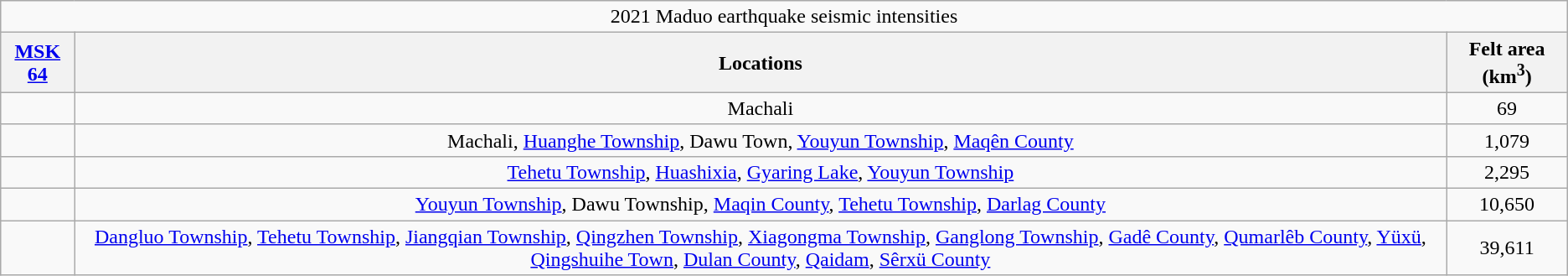<table class="wikitable" style="float: right; text-align: center; font-size:100%;">
<tr>
<td colspan="3" style="text-align: center;">2021 Maduo earthquake seismic intensities</td>
</tr>
<tr>
<th><a href='#'>MSK 64</a></th>
<th>Locations</th>
<th>Felt area (km<sup>3</sup>)</th>
</tr>
<tr>
<td></td>
<td>Machali</td>
<td>69</td>
</tr>
<tr>
<td></td>
<td>Machali, <a href='#'>Huanghe Township</a>, Dawu Town, <a href='#'>Youyun Township</a>, <a href='#'>Maqên County</a></td>
<td>1,079</td>
</tr>
<tr>
<td></td>
<td><a href='#'>Tehetu Township</a>, <a href='#'>Huashixia</a>, <a href='#'>Gyaring Lake</a>, <a href='#'>Youyun Township</a></td>
<td>2,295</td>
</tr>
<tr>
<td></td>
<td><a href='#'>Youyun Township</a>, Dawu Township, <a href='#'>Maqin County</a>, <a href='#'>Tehetu Township</a>, <a href='#'>Darlag County</a></td>
<td>10,650</td>
</tr>
<tr>
<td></td>
<td><a href='#'>Dangluo Township</a>, <a href='#'>Tehetu Township</a>, <a href='#'>Jiangqian Township</a>, <a href='#'>Qingzhen Township</a>, <a href='#'>Xiagongma Township</a>, <a href='#'>Ganglong Township</a>, <a href='#'>Gadê County</a>, <a href='#'>Qumarlêb County</a>, <a href='#'>Yüxü</a>, <a href='#'>Qingshuihe Town</a>, <a href='#'>Dulan County</a>, <a href='#'>Qaidam</a>, <a href='#'>Sêrxü County</a></td>
<td>39,611</td>
</tr>
</table>
